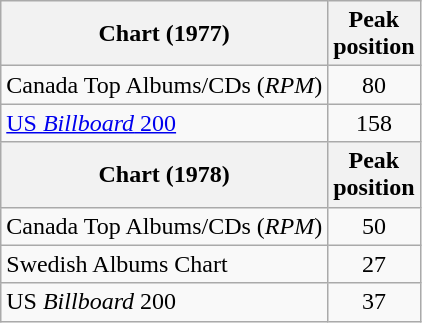<table class="wikitable" style="text-align:center;">
<tr>
<th>Chart (1977)</th>
<th>Peak<br>position</th>
</tr>
<tr>
<td align=left>Canada Top Albums/CDs (<em>RPM</em>)</td>
<td align=center>80</td>
</tr>
<tr>
<td align=left><a href='#'>US <em>Billboard</em> 200</a></td>
<td align=center>158</td>
</tr>
<tr>
<th>Chart (1978)</th>
<th>Peak<br>position</th>
</tr>
<tr>
<td align=left>Canada Top Albums/CDs (<em>RPM</em>)</td>
<td align=center>50</td>
</tr>
<tr>
<td align=left>Swedish Albums Chart</td>
<td align=center>27</td>
</tr>
<tr>
<td align=left>US <em>Billboard</em> 200</td>
<td align=center>37</td>
</tr>
</table>
